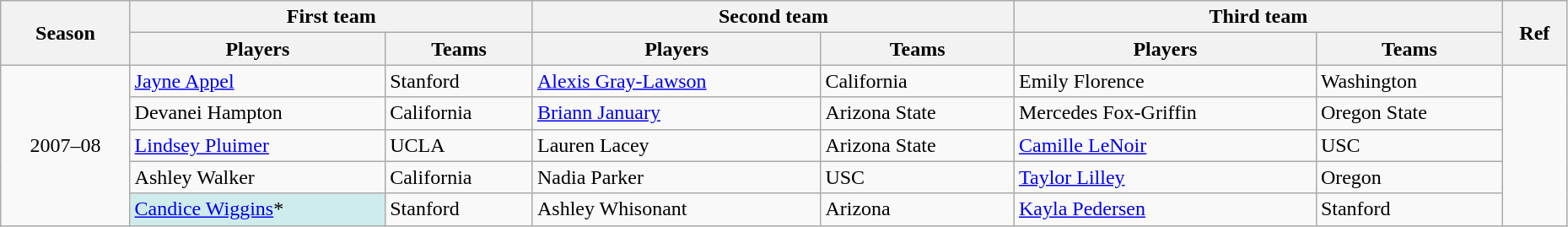<table class="wikitable" style="width:98%">
<tr>
<th rowspan=2>Season</th>
<th colspan=2>First team</th>
<th colspan=2>Second team</th>
<th colspan=2>Third team</th>
<th rowspan=2>Ref</th>
</tr>
<tr>
<th>Players</th>
<th>Teams</th>
<th>Players</th>
<th>Teams</th>
<th>Players</th>
<th>Teams</th>
</tr>
<tr>
<td rowspan=5 style="text-align:center;">2007–08</td>
<td><a href='#'>Jayne Appel</a></td>
<td>Stanford</td>
<td><a href='#'>Alexis Gray-Lawson</a></td>
<td>California</td>
<td>Emily Florence</td>
<td>Washington</td>
<td rowspan="5" style="text-align:center;"></td>
</tr>
<tr>
<td>Devanei Hampton</td>
<td>California</td>
<td><a href='#'>Briann January</a></td>
<td>Arizona State</td>
<td>Mercedes Fox-Griffin</td>
<td>Oregon State</td>
</tr>
<tr>
<td><a href='#'>Lindsey Pluimer</a></td>
<td>UCLA</td>
<td>Lauren Lacey</td>
<td>Arizona State</td>
<td><a href='#'>Camille LeNoir</a></td>
<td>USC</td>
</tr>
<tr>
<td>Ashley Walker</td>
<td>California</td>
<td>Nadia Parker</td>
<td>USC</td>
<td><a href='#'>Taylor Lilley</a></td>
<td>Oregon</td>
</tr>
<tr>
<td style="background:#cfecec;"><a href='#'>Candice Wiggins</a>*</td>
<td>Stanford</td>
<td>Ashley Whisonant</td>
<td>Arizona</td>
<td><a href='#'>Kayla Pedersen</a></td>
<td>Stanford</td>
</tr>
</table>
